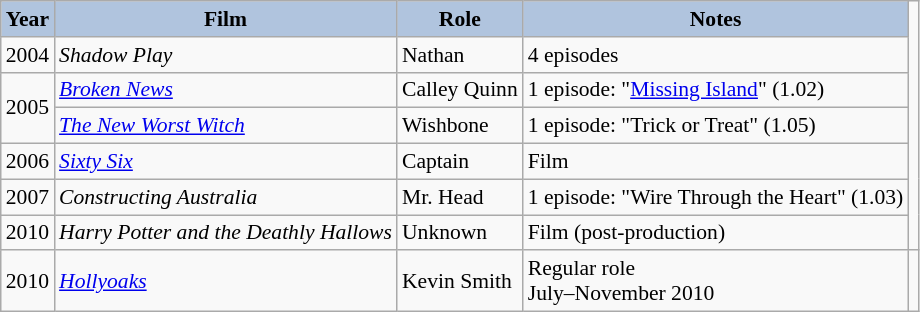<table class="wikitable" style="font-size:90%;">
<tr>
<th style="background:#B0C4DE;">Year</th>
<th style="background:#B0C4DE;">Film</th>
<th style="background:#B0C4DE;">Role</th>
<th style="background:#B0C4DE;">Notes</th>
</tr>
<tr>
<td>2004</td>
<td><em>Shadow Play</em></td>
<td>Nathan</td>
<td>4 episodes</td>
</tr>
<tr>
<td rowspan=2>2005</td>
<td><em><a href='#'>Broken News</a></em></td>
<td>Calley Quinn</td>
<td>1 episode: "<a href='#'>Missing Island</a>" (1.02)</td>
</tr>
<tr>
<td><em><a href='#'>The New Worst Witch</a></em></td>
<td>Wishbone</td>
<td>1 episode: "Trick or Treat" (1.05)</td>
</tr>
<tr>
<td>2006</td>
<td><em><a href='#'>Sixty Six</a></em></td>
<td>Captain</td>
<td>Film</td>
</tr>
<tr>
<td>2007</td>
<td><em>Constructing Australia</em></td>
<td>Mr. Head</td>
<td>1 episode: "Wire Through the Heart" (1.03)</td>
</tr>
<tr>
<td>2010</td>
<td><em>Harry Potter and the Deathly Hallows</em></td>
<td>Unknown</td>
<td>Film (post-production)</td>
</tr>
<tr>
<td>2010</td>
<td><em><a href='#'>Hollyoaks</a></em></td>
<td>Kevin Smith</td>
<td>Regular role<br> July–November 2010</td>
<td></td>
</tr>
</table>
